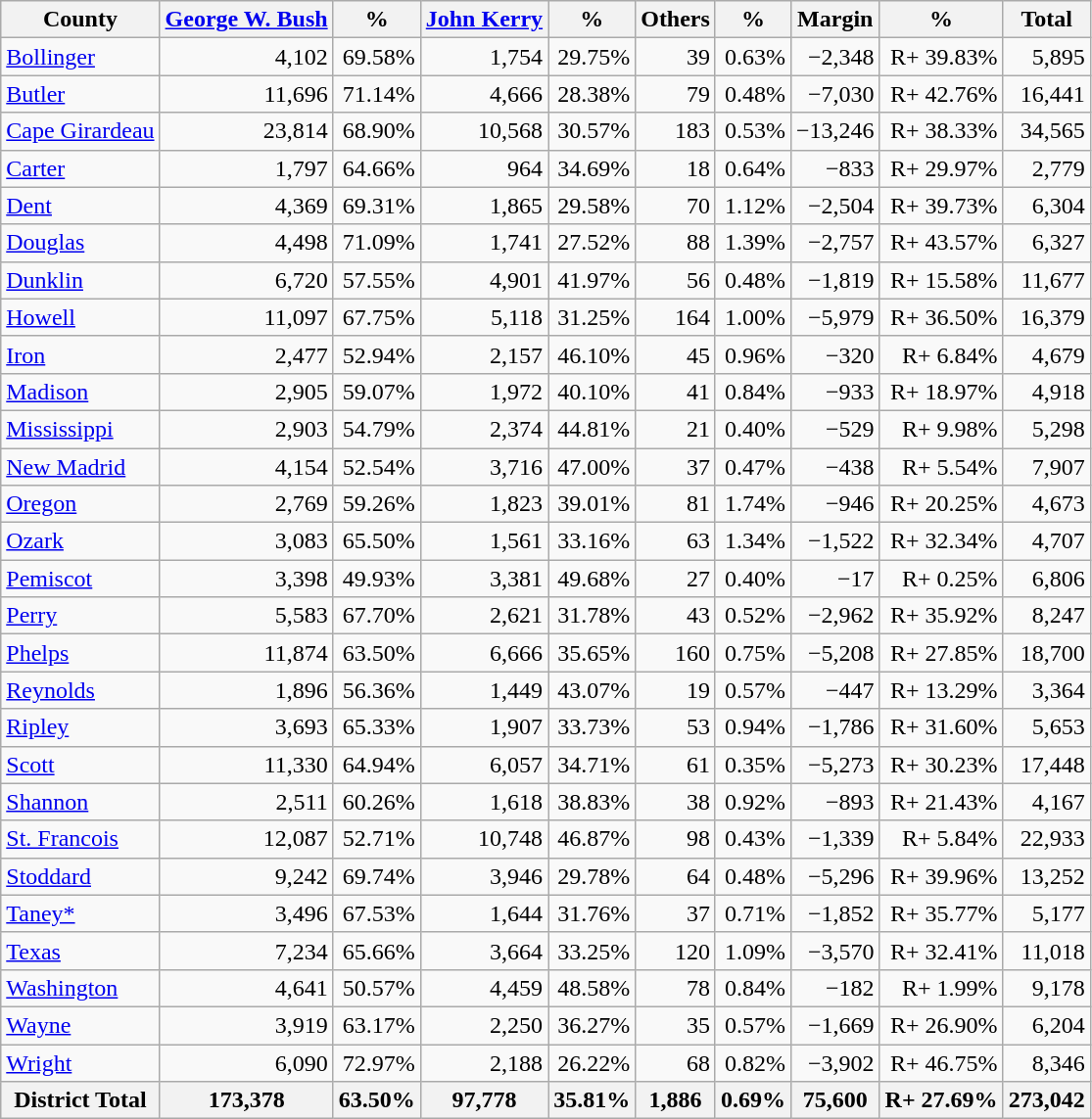<table class="wikitable sortable" style="text-align:right">
<tr>
<th>County</th>
<th><a href='#'>George W. Bush</a></th>
<th>%</th>
<th><a href='#'>John Kerry</a></th>
<th>%</th>
<th>Others</th>
<th>%</th>
<th>Margin</th>
<th>%</th>
<th>Total</th>
</tr>
<tr>
<td align=left><a href='#'>Bollinger</a></td>
<td>4,102</td>
<td>69.58%</td>
<td>1,754</td>
<td>29.75%</td>
<td>39</td>
<td>0.63%</td>
<td>−2,348</td>
<td>R+ 39.83%</td>
<td>5,895</td>
</tr>
<tr>
<td align=left><a href='#'>Butler</a></td>
<td>11,696</td>
<td>71.14%</td>
<td>4,666</td>
<td>28.38%</td>
<td>79</td>
<td>0.48%</td>
<td>−7,030</td>
<td>R+ 42.76%</td>
<td>16,441</td>
</tr>
<tr>
<td align=left><a href='#'>Cape Girardeau</a></td>
<td>23,814</td>
<td>68.90%</td>
<td>10,568</td>
<td>30.57%</td>
<td>183</td>
<td>0.53%</td>
<td>−13,246</td>
<td>R+ 38.33%</td>
<td>34,565</td>
</tr>
<tr>
<td align=left><a href='#'>Carter</a></td>
<td>1,797</td>
<td>64.66%</td>
<td>964</td>
<td>34.69%</td>
<td>18</td>
<td>0.64%</td>
<td>−833</td>
<td>R+ 29.97%</td>
<td>2,779</td>
</tr>
<tr>
<td align=left><a href='#'>Dent</a></td>
<td>4,369</td>
<td>69.31%</td>
<td>1,865</td>
<td>29.58%</td>
<td>70</td>
<td>1.12%</td>
<td>−2,504</td>
<td>R+ 39.73%</td>
<td>6,304</td>
</tr>
<tr>
<td align=left><a href='#'>Douglas</a></td>
<td>4,498</td>
<td>71.09%</td>
<td>1,741</td>
<td>27.52%</td>
<td>88</td>
<td>1.39%</td>
<td>−2,757</td>
<td>R+ 43.57%</td>
<td>6,327</td>
</tr>
<tr>
<td align=left><a href='#'>Dunklin</a></td>
<td>6,720</td>
<td>57.55%</td>
<td>4,901</td>
<td>41.97%</td>
<td>56</td>
<td>0.48%</td>
<td>−1,819</td>
<td>R+ 15.58%</td>
<td>11,677</td>
</tr>
<tr>
<td align=left><a href='#'>Howell</a></td>
<td>11,097</td>
<td>67.75%</td>
<td>5,118</td>
<td>31.25%</td>
<td>164</td>
<td>1.00%</td>
<td>−5,979</td>
<td>R+ 36.50%</td>
<td>16,379</td>
</tr>
<tr>
<td align=left><a href='#'>Iron</a></td>
<td>2,477</td>
<td>52.94%</td>
<td>2,157</td>
<td>46.10%</td>
<td>45</td>
<td>0.96%</td>
<td>−320</td>
<td>R+ 6.84%</td>
<td>4,679</td>
</tr>
<tr>
<td align=left><a href='#'>Madison</a></td>
<td>2,905</td>
<td>59.07%</td>
<td>1,972</td>
<td>40.10%</td>
<td>41</td>
<td>0.84%</td>
<td>−933</td>
<td>R+ 18.97%</td>
<td>4,918</td>
</tr>
<tr>
<td align=left><a href='#'>Mississippi</a></td>
<td>2,903</td>
<td>54.79%</td>
<td>2,374</td>
<td>44.81%</td>
<td>21</td>
<td>0.40%</td>
<td>−529</td>
<td>R+ 9.98%</td>
<td>5,298</td>
</tr>
<tr>
<td align=left><a href='#'>New Madrid</a></td>
<td>4,154</td>
<td>52.54%</td>
<td>3,716</td>
<td>47.00%</td>
<td>37</td>
<td>0.47%</td>
<td>−438</td>
<td>R+ 5.54%</td>
<td>7,907</td>
</tr>
<tr>
<td align=left><a href='#'>Oregon</a></td>
<td>2,769</td>
<td>59.26%</td>
<td>1,823</td>
<td>39.01%</td>
<td>81</td>
<td>1.74%</td>
<td>−946</td>
<td>R+ 20.25%</td>
<td>4,673</td>
</tr>
<tr>
<td align=left><a href='#'>Ozark</a></td>
<td>3,083</td>
<td>65.50%</td>
<td>1,561</td>
<td>33.16%</td>
<td>63</td>
<td>1.34%</td>
<td>−1,522</td>
<td>R+ 32.34%</td>
<td>4,707</td>
</tr>
<tr>
<td align=left><a href='#'>Pemiscot</a></td>
<td>3,398</td>
<td>49.93%</td>
<td>3,381</td>
<td>49.68%</td>
<td>27</td>
<td>0.40%</td>
<td>−17</td>
<td>R+ 0.25%</td>
<td>6,806</td>
</tr>
<tr>
<td align=left><a href='#'>Perry</a></td>
<td>5,583</td>
<td>67.70%</td>
<td>2,621</td>
<td>31.78%</td>
<td>43</td>
<td>0.52%</td>
<td>−2,962</td>
<td>R+ 35.92%</td>
<td>8,247</td>
</tr>
<tr>
<td align=left><a href='#'>Phelps</a></td>
<td>11,874</td>
<td>63.50%</td>
<td>6,666</td>
<td>35.65%</td>
<td>160</td>
<td>0.75%</td>
<td>−5,208</td>
<td>R+ 27.85%</td>
<td>18,700</td>
</tr>
<tr>
<td align=left><a href='#'>Reynolds</a></td>
<td>1,896</td>
<td>56.36%</td>
<td>1,449</td>
<td>43.07%</td>
<td>19</td>
<td>0.57%</td>
<td>−447</td>
<td>R+ 13.29%</td>
<td>3,364</td>
</tr>
<tr>
<td align=left><a href='#'>Ripley</a></td>
<td>3,693</td>
<td>65.33%</td>
<td>1,907</td>
<td>33.73%</td>
<td>53</td>
<td>0.94%</td>
<td>−1,786</td>
<td>R+ 31.60%</td>
<td>5,653</td>
</tr>
<tr>
<td align=left><a href='#'>Scott</a></td>
<td>11,330</td>
<td>64.94%</td>
<td>6,057</td>
<td>34.71%</td>
<td>61</td>
<td>0.35%</td>
<td>−5,273</td>
<td>R+ 30.23%</td>
<td>17,448</td>
</tr>
<tr>
<td align=left><a href='#'>Shannon</a></td>
<td>2,511</td>
<td>60.26%</td>
<td>1,618</td>
<td>38.83%</td>
<td>38</td>
<td>0.92%</td>
<td>−893</td>
<td>R+ 21.43%</td>
<td>4,167</td>
</tr>
<tr>
<td align=left><a href='#'>St. Francois</a></td>
<td>12,087</td>
<td>52.71%</td>
<td>10,748</td>
<td>46.87%</td>
<td>98</td>
<td>0.43%</td>
<td>−1,339</td>
<td>R+ 5.84%</td>
<td>22,933</td>
</tr>
<tr>
<td align=left><a href='#'>Stoddard</a></td>
<td>9,242</td>
<td>69.74%</td>
<td>3,946</td>
<td>29.78%</td>
<td>64</td>
<td>0.48%</td>
<td>−5,296</td>
<td>R+ 39.96%</td>
<td>13,252</td>
</tr>
<tr>
<td align=left><a href='#'>Taney*</a></td>
<td>3,496</td>
<td>67.53%</td>
<td>1,644</td>
<td>31.76%</td>
<td>37</td>
<td>0.71%</td>
<td>−1,852</td>
<td>R+ 35.77%</td>
<td>5,177</td>
</tr>
<tr>
<td align=left><a href='#'>Texas</a></td>
<td>7,234</td>
<td>65.66%</td>
<td>3,664</td>
<td>33.25%</td>
<td>120</td>
<td>1.09%</td>
<td>−3,570</td>
<td>R+ 32.41%</td>
<td>11,018</td>
</tr>
<tr>
<td align=left><a href='#'>Washington</a></td>
<td>4,641</td>
<td>50.57%</td>
<td>4,459</td>
<td>48.58%</td>
<td>78</td>
<td>0.84%</td>
<td>−182</td>
<td>R+ 1.99%</td>
<td>9,178</td>
</tr>
<tr>
<td align=left><a href='#'>Wayne</a></td>
<td>3,919</td>
<td>63.17%</td>
<td>2,250</td>
<td>36.27%</td>
<td>35</td>
<td>0.57%</td>
<td>−1,669</td>
<td>R+ 26.90%</td>
<td>6,204</td>
</tr>
<tr>
<td align=left><a href='#'>Wright</a></td>
<td>6,090</td>
<td>72.97%</td>
<td>2,188</td>
<td>26.22%</td>
<td>68</td>
<td>0.82%</td>
<td>−3,902</td>
<td>R+ 46.75%</td>
<td>8,346</td>
</tr>
<tr>
<th>District Total</th>
<th>173,378</th>
<th>63.50%</th>
<th>97,778</th>
<th>35.81%</th>
<th>1,886</th>
<th>0.69%</th>
<th>75,600</th>
<th>R+ 27.69%</th>
<th>273,042</th>
</tr>
</table>
